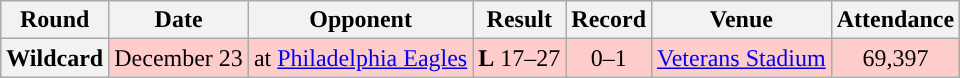<table class="wikitable" style="text-align:center">
<tr>
<th>Round</th>
<th>Date</th>
<th>Opponent</th>
<th>Result</th>
<th>Record</th>
<th>Venue</th>
<th>Attendance</th>
</tr>
<tr style="background:#fcc">
<th>Wildcard</th>
<td>December 23</td>
<td>at <a href='#'>Philadelphia Eagles</a></td>
<td><strong>L</strong> 17–27</td>
<td>0–1</td>
<td><a href='#'>Veterans Stadium</a></td>
<td>69,397</td>
</tr>
</table>
